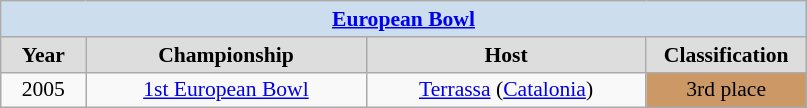<table class="wikitable" style=font-size:90%>
<tr align=center style="background:#ccddee;">
<td colspan=4><strong><a href='#'>European Bowl</a></strong></td>
</tr>
<tr align=center bgcolor="#dddddd">
<td width=50><strong>Year</strong></td>
<td width=180><strong>Championship</strong></td>
<td width=180><strong>Host</strong></td>
<td width=100><strong>Classification</strong></td>
</tr>
<tr align=center>
<td>2005</td>
<td><a href='#'>1st European Bowl</a></td>
<td><a href='#'>Terrassa</a> (<a href='#'>Catalonia</a>)</td>
<td bgcolor="#CC9966" align="center"> 3rd place</td>
</tr>
</table>
